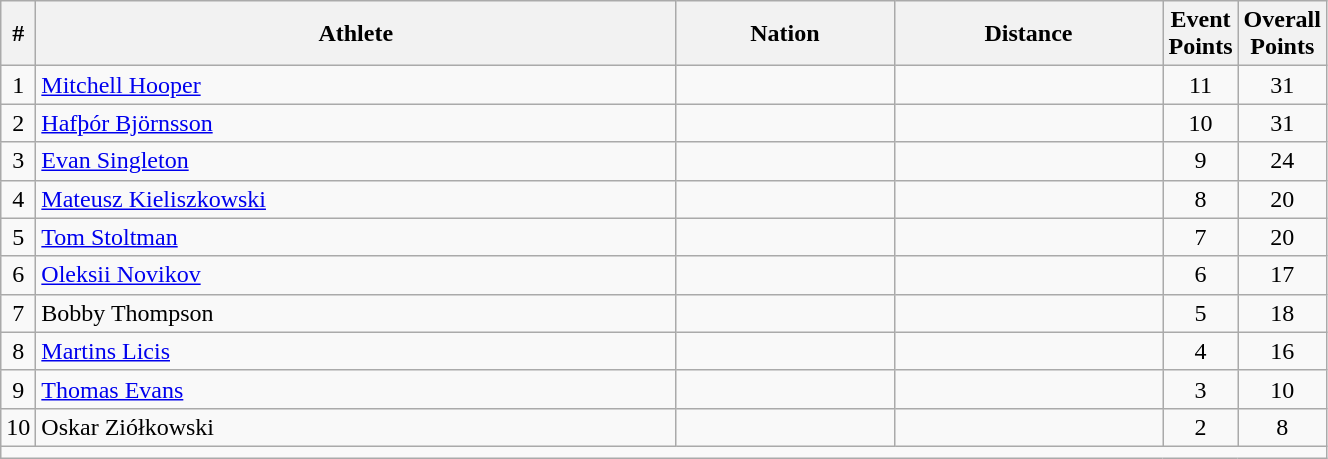<table class="wikitable sortable" style="text-align:center;width: 70%;">
<tr>
<th scope="col" style="width: 10px;">#</th>
<th scope="col">Athlete</th>
<th scope="col">Nation</th>
<th scope="col">Distance</th>
<th scope="col" style="width: 10px;">Event Points</th>
<th scope="col" style="width: 10px;">Overall Points</th>
</tr>
<tr>
<td>1</td>
<td align=left><a href='#'>Mitchell Hooper</a></td>
<td align=left></td>
<td></td>
<td>11</td>
<td>31</td>
</tr>
<tr>
<td>2</td>
<td align=left><a href='#'>Hafþór Björnsson</a></td>
<td align=left></td>
<td></td>
<td>10</td>
<td>31</td>
</tr>
<tr>
<td>3</td>
<td align=left><a href='#'>Evan Singleton</a></td>
<td align=left></td>
<td></td>
<td>9</td>
<td>24</td>
</tr>
<tr>
<td>4</td>
<td align=left><a href='#'>Mateusz Kieliszkowski</a></td>
<td align=left></td>
<td></td>
<td>8</td>
<td>20</td>
</tr>
<tr>
<td>5</td>
<td align=left><a href='#'>Tom Stoltman</a></td>
<td align=left></td>
<td></td>
<td>7</td>
<td>20</td>
</tr>
<tr>
<td>6</td>
<td align=left><a href='#'>Oleksii Novikov</a></td>
<td align=left></td>
<td></td>
<td>6</td>
<td>17</td>
</tr>
<tr>
<td>7</td>
<td align=left>Bobby Thompson</td>
<td align=left></td>
<td></td>
<td>5</td>
<td>18</td>
</tr>
<tr>
<td>8</td>
<td align=left><a href='#'>Martins Licis</a></td>
<td align=left></td>
<td></td>
<td>4</td>
<td>16</td>
</tr>
<tr>
<td>9</td>
<td align=left><a href='#'>Thomas Evans</a></td>
<td align=left></td>
<td></td>
<td>3</td>
<td>10</td>
</tr>
<tr>
<td>10</td>
<td align=left>Oskar Ziółkowski</td>
<td align=left></td>
<td></td>
<td>2</td>
<td>8</td>
</tr>
<tr class="sortbottom">
<td colspan="6"></td>
</tr>
</table>
